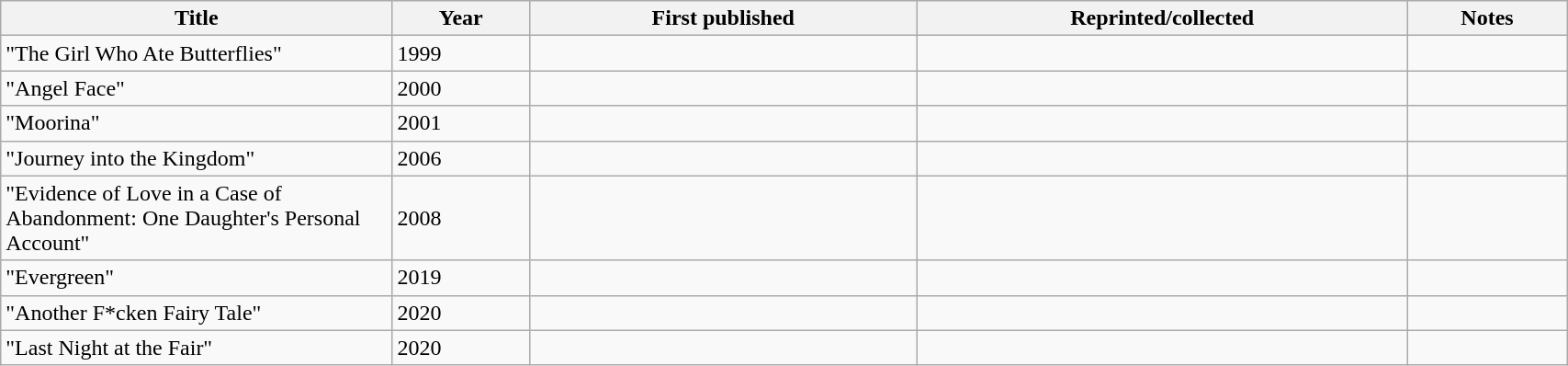<table class='wikitable sortable' width='90%'>
<tr>
<th width=25%>Title</th>
<th>Year</th>
<th>First published</th>
<th>Reprinted/collected</th>
<th>Notes</th>
</tr>
<tr>
<td data-sort-value="Girl who ate butterflies">"The Girl Who Ate Butterflies"</td>
<td>1999</td>
<td></td>
<td></td>
<td></td>
</tr>
<tr>
<td>"Angel Face"</td>
<td>2000</td>
<td></td>
<td></td>
<td></td>
</tr>
<tr>
<td>"Moorina"</td>
<td>2001</td>
<td></td>
<td></td>
<td></td>
</tr>
<tr>
<td>"Journey into the Kingdom"</td>
<td>2006</td>
<td></td>
<td></td>
<td></td>
</tr>
<tr>
<td>"Evidence of Love in a Case of Abandonment: One Daughter's Personal Account"</td>
<td>2008</td>
<td></td>
<td></td>
<td></td>
</tr>
<tr>
<td>"Evergreen"</td>
<td>2019</td>
<td></td>
<td></td>
<td></td>
</tr>
<tr>
<td>"Another F*cken Fairy Tale"</td>
<td>2020</td>
<td></td>
<td></td>
<td></td>
</tr>
<tr>
<td>"Last Night at the Fair"</td>
<td>2020</td>
<td></td>
<td></td>
</tr>
</table>
